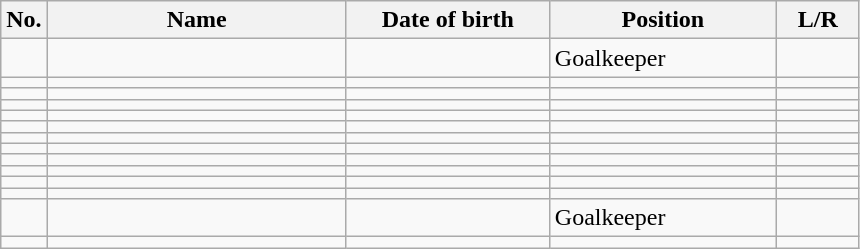<table class="wikitable sortable" style=font-size:100%; text-align:center;>
<tr>
<th>No.</th>
<th style=width:12em>Name</th>
<th style=width:8em>Date of birth</th>
<th style=width:9em>Position</th>
<th style=width:3em>L/R</th>
</tr>
<tr>
<td></td>
<td align=left></td>
<td align=right></td>
<td>Goalkeeper</td>
<td></td>
</tr>
<tr>
<td></td>
<td align=left></td>
<td align=right></td>
<td></td>
<td></td>
</tr>
<tr>
<td></td>
<td align=left></td>
<td align=right></td>
<td></td>
<td></td>
</tr>
<tr>
<td></td>
<td align=left></td>
<td align=right></td>
<td></td>
<td></td>
</tr>
<tr>
<td></td>
<td align=left></td>
<td align=right></td>
<td></td>
<td></td>
</tr>
<tr>
<td></td>
<td align=left></td>
<td align=right></td>
<td></td>
<td></td>
</tr>
<tr>
<td></td>
<td align=left></td>
<td align=right></td>
<td></td>
<td></td>
</tr>
<tr>
<td></td>
<td align=left></td>
<td align=right></td>
<td></td>
<td></td>
</tr>
<tr>
<td></td>
<td align=left></td>
<td align=right></td>
<td></td>
<td></td>
</tr>
<tr>
<td></td>
<td align=left></td>
<td align=right></td>
<td></td>
<td></td>
</tr>
<tr>
<td></td>
<td align=left></td>
<td align=right></td>
<td></td>
<td></td>
</tr>
<tr>
<td></td>
<td align=left></td>
<td align=right></td>
<td></td>
<td></td>
</tr>
<tr>
<td></td>
<td align=left></td>
<td align=right></td>
<td>Goalkeeper</td>
<td></td>
</tr>
<tr>
<td></td>
<td align=left></td>
<td align=right></td>
<td></td>
<td></td>
</tr>
</table>
